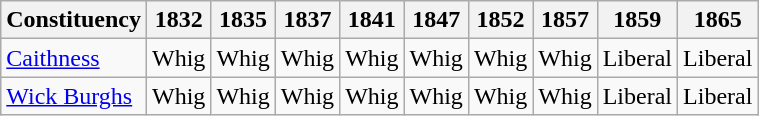<table class=wikitable sortable>
<tr>
<th>Constituency</th>
<th>1832</th>
<th>1835</th>
<th>1837</th>
<th>1841</th>
<th>1847</th>
<th>1852</th>
<th>1857</th>
<th>1859</th>
<th>1865</th>
</tr>
<tr>
<td><a href='#'>Caithness</a></td>
<td bgcolor=>Whig</td>
<td bgcolor=>Whig</td>
<td bgcolor=>Whig</td>
<td bgcolor=>Whig</td>
<td bgcolor=>Whig</td>
<td bgcolor=>Whig</td>
<td bgcolor=>Whig</td>
<td bgcolor=>Liberal</td>
<td bgcolor=>Liberal</td>
</tr>
<tr>
<td><a href='#'>Wick Burghs</a></td>
<td bgcolor=>Whig</td>
<td bgcolor=>Whig</td>
<td bgcolor=>Whig</td>
<td bgcolor=>Whig</td>
<td bgcolor=>Whig</td>
<td bgcolor=>Whig</td>
<td bgcolor=>Whig</td>
<td bgcolor=>Liberal</td>
<td bgcolor=>Liberal</td>
</tr>
</table>
